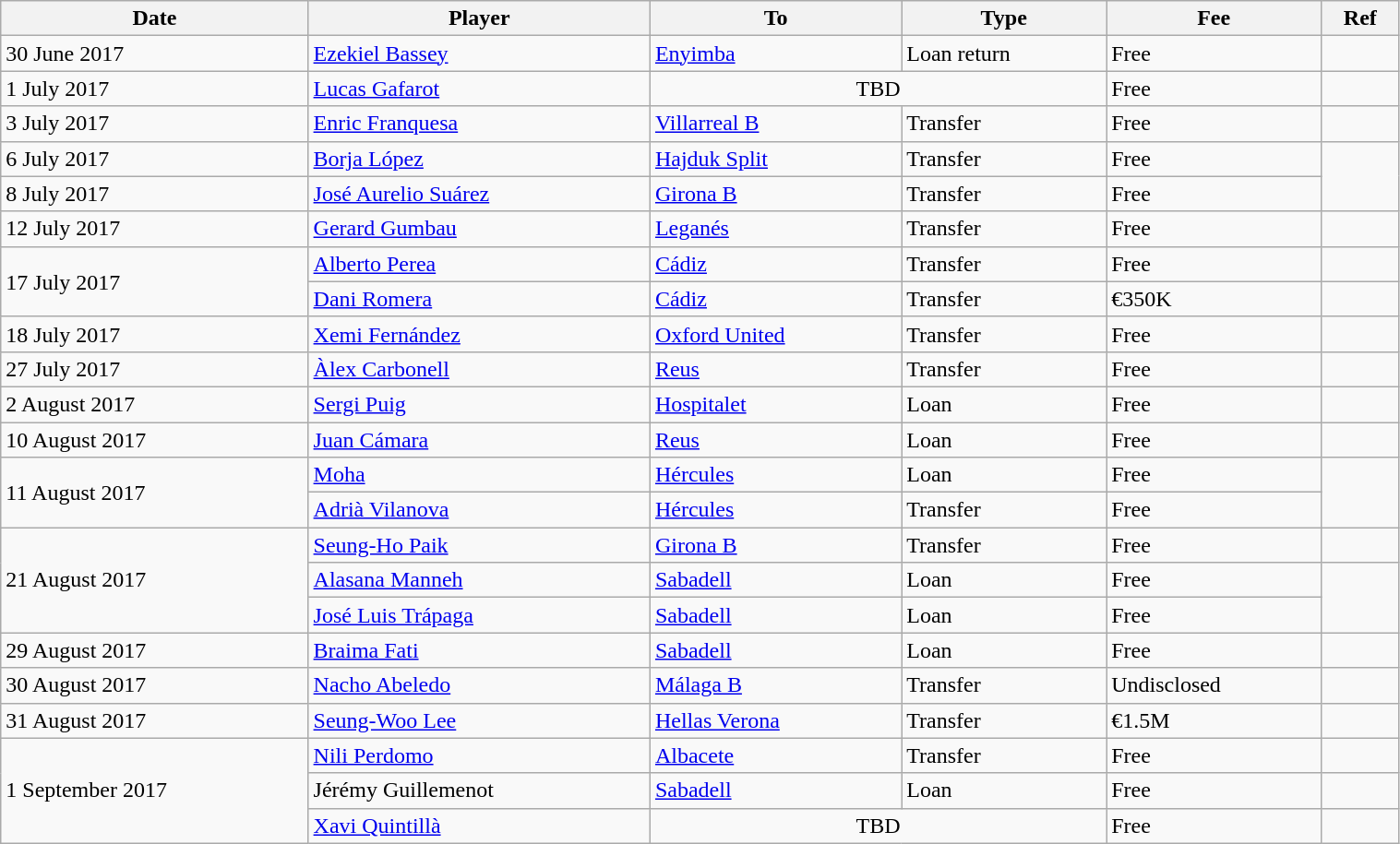<table class="wikitable" style="width:80%;">
<tr>
<th>Date</th>
<th>Player</th>
<th>To</th>
<th>Type</th>
<th>Fee</th>
<th>Ref</th>
</tr>
<tr>
<td>30 June 2017</td>
<td> <a href='#'>Ezekiel Bassey</a></td>
<td> <a href='#'>Enyimba</a></td>
<td>Loan return</td>
<td>Free</td>
<td></td>
</tr>
<tr>
<td>1 July 2017</td>
<td> <a href='#'>Lucas Gafarot</a></td>
<td colspan="2" style="text-align:center;">TBD</td>
<td>Free</td>
<td></td>
</tr>
<tr>
<td>3 July 2017</td>
<td> <a href='#'>Enric Franquesa</a></td>
<td> <a href='#'>Villarreal B</a></td>
<td>Transfer</td>
<td>Free</td>
<td></td>
</tr>
<tr>
<td>6 July 2017</td>
<td> <a href='#'>Borja López</a></td>
<td> <a href='#'>Hajduk Split</a></td>
<td>Transfer</td>
<td>Free</td>
<td rowspan="2"></td>
</tr>
<tr>
<td>8 July 2017</td>
<td> <a href='#'>José Aurelio Suárez</a></td>
<td> <a href='#'>Girona B</a></td>
<td>Transfer</td>
<td>Free</td>
</tr>
<tr>
<td>12 July 2017</td>
<td> <a href='#'>Gerard Gumbau</a></td>
<td> <a href='#'>Leganés</a></td>
<td>Transfer</td>
<td>Free</td>
<td></td>
</tr>
<tr>
<td rowspan="2">17 July 2017</td>
<td> <a href='#'>Alberto Perea</a></td>
<td> <a href='#'>Cádiz</a></td>
<td>Transfer</td>
<td>Free</td>
<td></td>
</tr>
<tr>
<td> <a href='#'>Dani Romera</a></td>
<td> <a href='#'>Cádiz</a></td>
<td>Transfer</td>
<td>€350K</td>
<td></td>
</tr>
<tr>
<td>18 July 2017</td>
<td> <a href='#'>Xemi Fernández</a></td>
<td> <a href='#'>Oxford United</a></td>
<td>Transfer</td>
<td>Free</td>
<td></td>
</tr>
<tr>
<td>27 July 2017</td>
<td> <a href='#'>Àlex Carbonell</a></td>
<td> <a href='#'>Reus</a></td>
<td>Transfer</td>
<td>Free</td>
<td></td>
</tr>
<tr>
<td>2 August 2017</td>
<td> <a href='#'>Sergi Puig</a></td>
<td> <a href='#'>Hospitalet</a></td>
<td>Loan</td>
<td>Free</td>
<td></td>
</tr>
<tr>
<td>10 August 2017</td>
<td> <a href='#'>Juan Cámara</a></td>
<td> <a href='#'>Reus</a></td>
<td>Loan</td>
<td>Free</td>
<td></td>
</tr>
<tr>
<td rowspan="2">11 August 2017</td>
<td> <a href='#'>Moha</a></td>
<td> <a href='#'>Hércules</a></td>
<td>Loan</td>
<td>Free</td>
<td rowspan="2"></td>
</tr>
<tr>
<td> <a href='#'>Adrià Vilanova</a></td>
<td> <a href='#'>Hércules</a></td>
<td>Transfer</td>
<td>Free</td>
</tr>
<tr>
<td rowspan="3">21 August 2017</td>
<td> <a href='#'>Seung-Ho Paik</a></td>
<td> <a href='#'>Girona B</a></td>
<td>Transfer</td>
<td>Free</td>
<td></td>
</tr>
<tr>
<td> <a href='#'>Alasana Manneh</a></td>
<td> <a href='#'>Sabadell</a></td>
<td>Loan</td>
<td>Free</td>
<td rowspan="2"></td>
</tr>
<tr>
<td> <a href='#'>José Luis Trápaga</a></td>
<td> <a href='#'>Sabadell</a></td>
<td>Loan</td>
<td>Free</td>
</tr>
<tr>
<td>29 August 2017</td>
<td> <a href='#'>Braima Fati</a></td>
<td> <a href='#'>Sabadell</a></td>
<td>Loan</td>
<td>Free</td>
<td></td>
</tr>
<tr>
<td>30 August 2017</td>
<td> <a href='#'>Nacho Abeledo</a></td>
<td> <a href='#'>Málaga B</a></td>
<td>Transfer</td>
<td>Undisclosed</td>
<td></td>
</tr>
<tr>
<td>31 August 2017</td>
<td> <a href='#'>Seung-Woo Lee</a></td>
<td> <a href='#'>Hellas Verona</a></td>
<td>Transfer</td>
<td>€1.5M</td>
<td></td>
</tr>
<tr>
<td rowspan="3">1 September 2017</td>
<td> <a href='#'>Nili Perdomo</a></td>
<td> <a href='#'>Albacete</a></td>
<td>Transfer</td>
<td>Free</td>
<td></td>
</tr>
<tr>
<td> Jérémy Guillemenot</td>
<td> <a href='#'>Sabadell</a></td>
<td>Loan</td>
<td>Free</td>
<td></td>
</tr>
<tr>
<td> <a href='#'>Xavi Quintillà</a></td>
<td colspan="2" style="text-align:center;">TBD</td>
<td>Free</td>
<td></td>
</tr>
</table>
